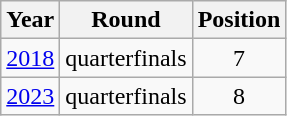<table class="wikitable" style="text-align: center;">
<tr>
<th>Year</th>
<th>Round</th>
<th>Position</th>
</tr>
<tr>
<td> <a href='#'>2018</a></td>
<td>quarterfinals</td>
<td>7</td>
</tr>
<tr>
<td> <a href='#'>2023</a></td>
<td>quarterfinals</td>
<td>8</td>
</tr>
</table>
